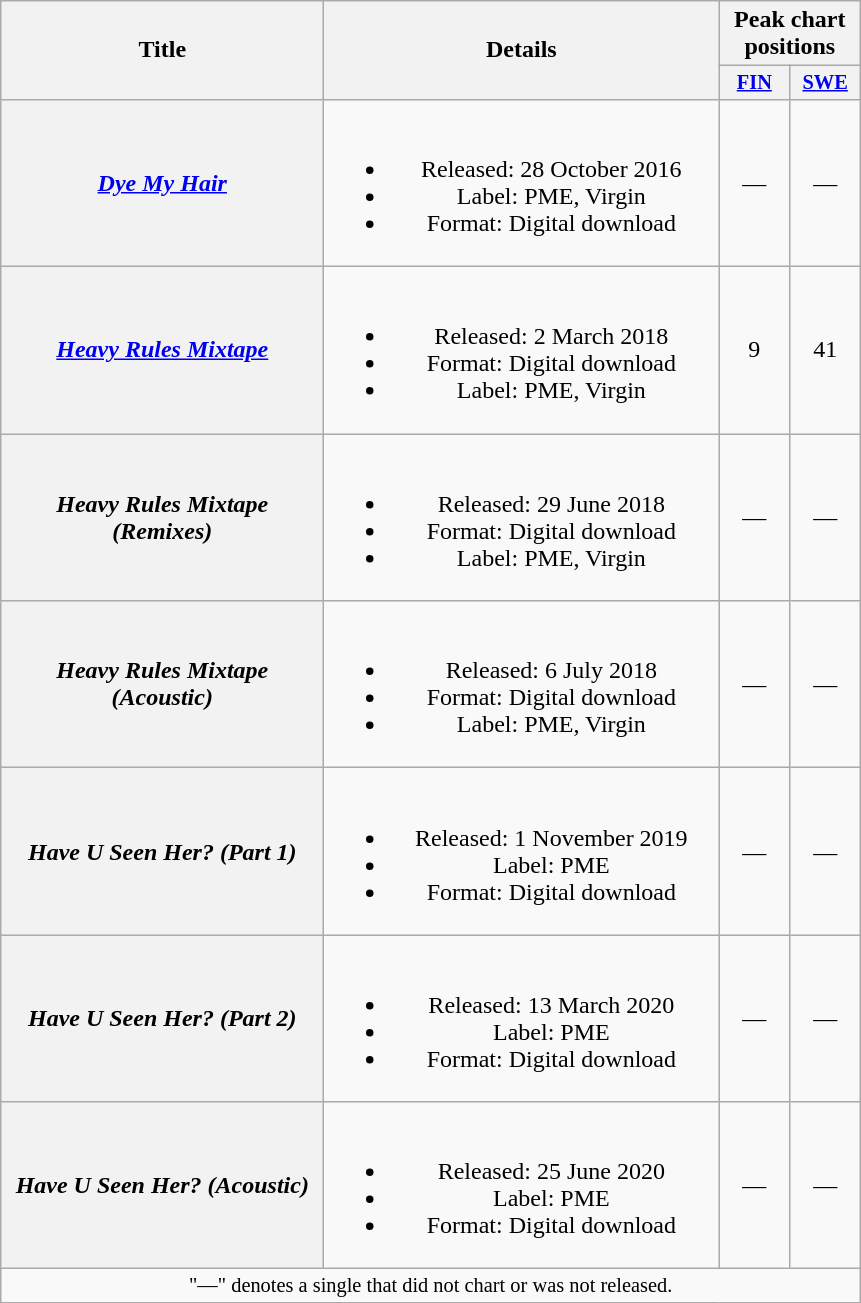<table class="wikitable plainrowheaders" style="text-align:center;">
<tr>
<th scope="col" rowspan="2" style="width:13em;">Title</th>
<th scope="col" rowspan="2" style="width:16em;">Details</th>
<th scope="col" colspan="2">Peak chart positions</th>
</tr>
<tr>
<th scope="col" style="width:3em;font-size:85%;"><a href='#'>FIN</a><br></th>
<th scope="col" style="width:3em;font-size:85%;"><a href='#'>SWE</a><br></th>
</tr>
<tr>
<th scope="row"><em><a href='#'>Dye My Hair</a></em></th>
<td><br><ul><li>Released: 28 October 2016</li><li>Label: PME, Virgin</li><li>Format: Digital download</li></ul></td>
<td>—</td>
<td>—</td>
</tr>
<tr>
<th scope="row"><em><a href='#'>Heavy Rules Mixtape</a></em></th>
<td><br><ul><li>Released: 2 March 2018</li><li>Format: Digital download</li><li>Label: PME, Virgin</li></ul></td>
<td>9</td>
<td>41</td>
</tr>
<tr>
<th scope="row"><em>Heavy Rules Mixtape (Remixes)</em></th>
<td><br><ul><li>Released: 29 June 2018</li><li>Format: Digital download</li><li>Label: PME, Virgin</li></ul></td>
<td>—</td>
<td>—</td>
</tr>
<tr>
<th scope="row"><em>Heavy Rules Mixtape (Acoustic)</em></th>
<td><br><ul><li>Released: 6 July 2018</li><li>Format: Digital download</li><li>Label: PME, Virgin</li></ul></td>
<td>—</td>
<td>—</td>
</tr>
<tr>
<th scope="row"><em>Have U Seen Her? (Part 1)</em></th>
<td><br><ul><li>Released: 1 November 2019</li><li>Label: PME</li><li>Format: Digital download</li></ul></td>
<td>—</td>
<td>—</td>
</tr>
<tr>
<th scope="row"><em>Have U Seen Her? (Part 2)</em></th>
<td><br><ul><li>Released: 13 March 2020</li><li>Label: PME</li><li>Format: Digital download</li></ul></td>
<td>—</td>
<td>—</td>
</tr>
<tr>
<th scope="row"><em>Have U Seen Her? (Acoustic)</em></th>
<td><br><ul><li>Released: 25 June 2020</li><li>Label: PME</li><li>Format: Digital download</li></ul></td>
<td>—</td>
<td>—</td>
</tr>
<tr>
<td style="font-size:85%;" colspan="22">"—" denotes a single that did not chart or was not released.</td>
</tr>
</table>
